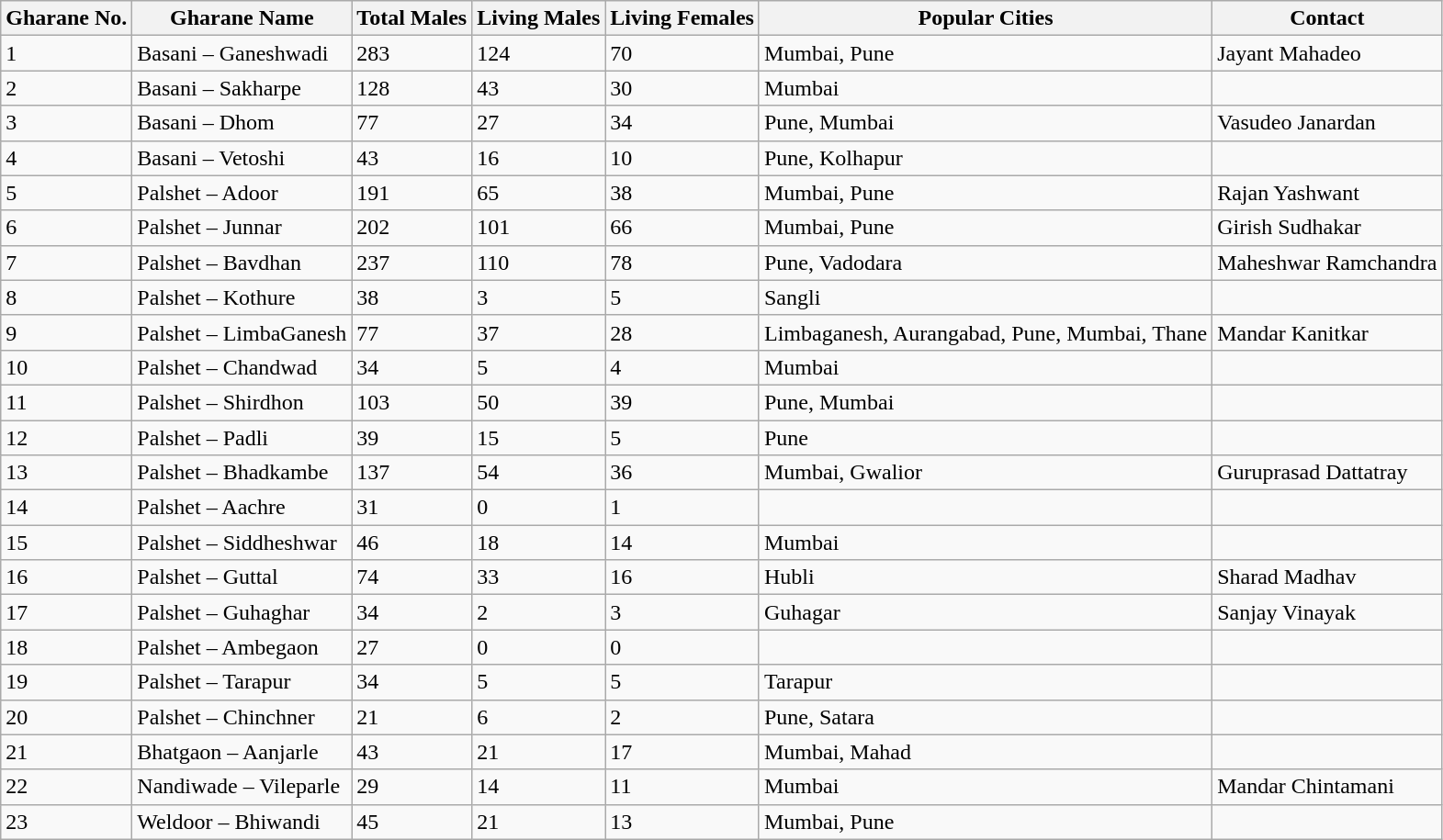<table class="wikitable" border="1">
<tr>
<th>Gharane No.</th>
<th>Gharane Name</th>
<th>Total Males</th>
<th>Living Males</th>
<th>Living Females</th>
<th>Popular Cities</th>
<th>Contact</th>
</tr>
<tr>
<td>1</td>
<td>Basani – Ganeshwadi</td>
<td>283</td>
<td>124</td>
<td>70</td>
<td>Mumbai, Pune</td>
<td>Jayant Mahadeo</td>
</tr>
<tr>
<td>2</td>
<td>Basani – Sakharpe</td>
<td>128</td>
<td>43</td>
<td>30</td>
<td>Mumbai</td>
<td></td>
</tr>
<tr>
<td>3</td>
<td>Basani – Dhom</td>
<td>77</td>
<td>27</td>
<td>34</td>
<td>Pune, Mumbai</td>
<td>Vasudeo Janardan</td>
</tr>
<tr>
<td>4</td>
<td>Basani – Vetoshi</td>
<td>43</td>
<td>16</td>
<td>10</td>
<td>Pune, Kolhapur</td>
<td></td>
</tr>
<tr>
<td>5</td>
<td>Palshet – Adoor</td>
<td>191</td>
<td>65</td>
<td>38</td>
<td>Mumbai, Pune</td>
<td>Rajan Yashwant</td>
</tr>
<tr>
<td>6</td>
<td>Palshet – Junnar</td>
<td>202</td>
<td>101</td>
<td>66</td>
<td>Mumbai, Pune</td>
<td>Girish Sudhakar</td>
</tr>
<tr>
<td>7</td>
<td>Palshet – Bavdhan</td>
<td>237</td>
<td>110</td>
<td>78</td>
<td>Pune, Vadodara</td>
<td>Maheshwar Ramchandra</td>
</tr>
<tr>
<td>8</td>
<td>Palshet – Kothure</td>
<td>38</td>
<td>3</td>
<td>5</td>
<td>Sangli</td>
<td></td>
</tr>
<tr>
<td>9</td>
<td>Palshet – LimbaGanesh</td>
<td>77</td>
<td>37</td>
<td>28</td>
<td>Limbaganesh, Aurangabad, Pune, Mumbai, Thane</td>
<td>Mandar Kanitkar</td>
</tr>
<tr>
<td>10</td>
<td>Palshet – Chandwad</td>
<td>34</td>
<td>5</td>
<td>4</td>
<td>Mumbai</td>
<td></td>
</tr>
<tr>
<td>11</td>
<td>Palshet – Shirdhon</td>
<td>103</td>
<td>50</td>
<td>39</td>
<td>Pune, Mumbai</td>
<td></td>
</tr>
<tr>
<td>12</td>
<td>Palshet – Padli</td>
<td>39</td>
<td>15</td>
<td>5</td>
<td>Pune</td>
<td></td>
</tr>
<tr>
<td>13</td>
<td>Palshet – Bhadkambe</td>
<td>137</td>
<td>54</td>
<td>36</td>
<td>Mumbai, Gwalior</td>
<td>Guruprasad Dattatray</td>
</tr>
<tr>
<td>14</td>
<td>Palshet – Aachre</td>
<td>31</td>
<td>0</td>
<td>1</td>
<td></td>
<td></td>
</tr>
<tr>
<td>15</td>
<td>Palshet – Siddheshwar</td>
<td>46</td>
<td>18</td>
<td>14</td>
<td>Mumbai</td>
<td></td>
</tr>
<tr>
<td>16</td>
<td>Palshet – Guttal</td>
<td>74</td>
<td>33</td>
<td>16</td>
<td>Hubli</td>
<td>Sharad Madhav</td>
</tr>
<tr>
<td>17</td>
<td>Palshet – Guhaghar</td>
<td>34</td>
<td>2</td>
<td>3</td>
<td>Guhagar</td>
<td>Sanjay Vinayak</td>
</tr>
<tr>
<td>18</td>
<td>Palshet – Ambegaon</td>
<td>27</td>
<td>0</td>
<td>0</td>
<td></td>
<td></td>
</tr>
<tr>
<td>19</td>
<td>Palshet – Tarapur</td>
<td>34</td>
<td>5</td>
<td>5</td>
<td>Tarapur</td>
<td></td>
</tr>
<tr>
<td>20</td>
<td>Palshet – Chinchner</td>
<td>21</td>
<td>6</td>
<td>2</td>
<td>Pune, Satara</td>
<td></td>
</tr>
<tr>
<td>21</td>
<td>Bhatgaon – Aanjarle</td>
<td>43</td>
<td>21</td>
<td>17</td>
<td>Mumbai, Mahad</td>
<td></td>
</tr>
<tr>
<td>22</td>
<td>Nandiwade – Vileparle</td>
<td>29</td>
<td>14</td>
<td>11</td>
<td>Mumbai</td>
<td>Mandar Chintamani</td>
</tr>
<tr>
<td>23</td>
<td>Weldoor – Bhiwandi</td>
<td>45</td>
<td>21</td>
<td>13</td>
<td>Mumbai, Pune</td>
<td></td>
</tr>
</table>
